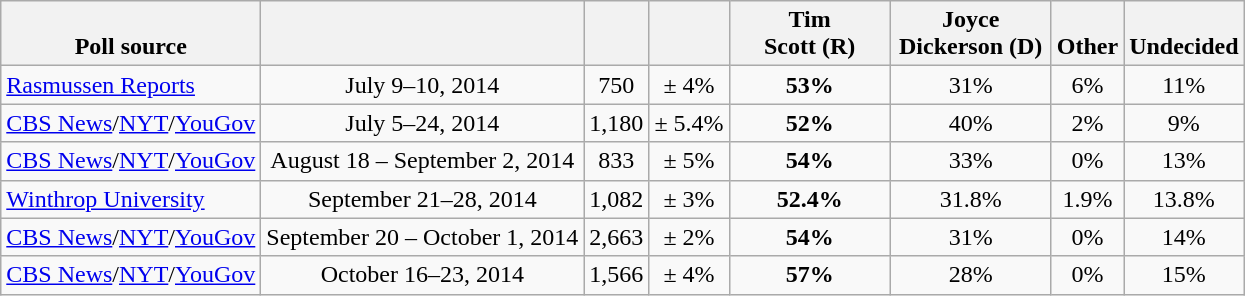<table class="wikitable" style="text-align:center">
<tr valign= bottom>
<th>Poll source</th>
<th></th>
<th></th>
<th></th>
<th style="width:100px;">Tim<br>Scott (R)</th>
<th style="width:100px;">Joyce<br>Dickerson (D)</th>
<th>Other</th>
<th>Undecided</th>
</tr>
<tr>
<td align=left><a href='#'>Rasmussen Reports</a></td>
<td>July 9–10, 2014</td>
<td>750</td>
<td>± 4%</td>
<td><strong>53%</strong></td>
<td>31%</td>
<td>6%</td>
<td>11%</td>
</tr>
<tr>
<td align=left><a href='#'>CBS News</a>/<a href='#'>NYT</a>/<a href='#'>YouGov</a></td>
<td>July 5–24, 2014</td>
<td>1,180</td>
<td>± 5.4%</td>
<td><strong>52%</strong></td>
<td>40%</td>
<td>2%</td>
<td>9%</td>
</tr>
<tr>
<td align=left><a href='#'>CBS News</a>/<a href='#'>NYT</a>/<a href='#'>YouGov</a></td>
<td>August 18 – September 2, 2014</td>
<td>833</td>
<td>± 5%</td>
<td><strong>54%</strong></td>
<td>33%</td>
<td>0%</td>
<td>13%</td>
</tr>
<tr>
<td align=left><a href='#'>Winthrop University</a></td>
<td>September 21–28, 2014</td>
<td>1,082</td>
<td>± 3%</td>
<td><strong>52.4%</strong></td>
<td>31.8%</td>
<td>1.9%</td>
<td>13.8%</td>
</tr>
<tr>
<td align=left><a href='#'>CBS News</a>/<a href='#'>NYT</a>/<a href='#'>YouGov</a></td>
<td>September 20 – October 1, 2014</td>
<td>2,663</td>
<td>± 2%</td>
<td><strong>54%</strong></td>
<td>31%</td>
<td>0%</td>
<td>14%</td>
</tr>
<tr>
<td align=left><a href='#'>CBS News</a>/<a href='#'>NYT</a>/<a href='#'>YouGov</a></td>
<td>October 16–23, 2014</td>
<td>1,566</td>
<td>± 4%</td>
<td><strong>57%</strong></td>
<td>28%</td>
<td>0%</td>
<td>15%</td>
</tr>
</table>
